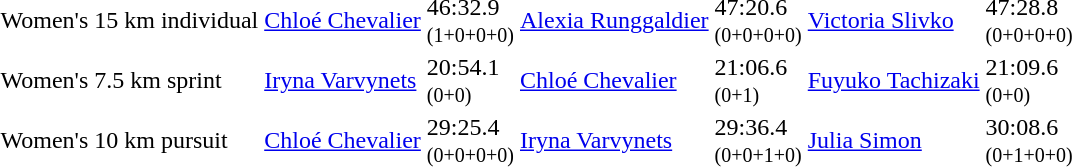<table>
<tr>
<td>Women's 15 km individual <br><em></em></td>
<td><a href='#'>Chloé Chevalier</a><br><small></small></td>
<td>46:32.9<br><small>(1+0+0+0)</small></td>
<td><a href='#'>Alexia Runggaldier</a><br><small></small></td>
<td>47:20.6<br><small>(0+0+0+0)</small></td>
<td><a href='#'>Victoria Slivko</a><br><small></small></td>
<td>47:28.8<br><small>(0+0+0+0)</small></td>
</tr>
<tr>
<td>Women's 7.5 km sprint<br><em></em></td>
<td><a href='#'>Iryna Varvynets</a><br><small></small></td>
<td>20:54.1<br><small>(0+0)</small></td>
<td><a href='#'>Chloé Chevalier</a><br><small></small></td>
<td>21:06.6<br><small>(0+1)</small></td>
<td><a href='#'>Fuyuko Tachizaki</a><br><small></small></td>
<td>21:09.6<br><small>(0+0)</small></td>
</tr>
<tr>
<td>Women's 10 km pursuit<br><em></em></td>
<td><a href='#'>Chloé Chevalier</a><br><small></small></td>
<td>29:25.4<br><small>(0+0+0+0)</small></td>
<td><a href='#'>Iryna Varvynets</a><br><small></small></td>
<td>29:36.4<br><small>(0+0+1+0)</small></td>
<td><a href='#'>Julia Simon</a><br><small></small></td>
<td>30:08.6<br><small>(0+1+0+0)</small></td>
</tr>
</table>
